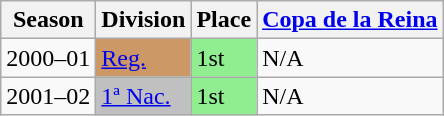<table class="wikitable">
<tr>
<th>Season</th>
<th>Division</th>
<th>Place</th>
<th><a href='#'>Copa de la Reina</a></th>
</tr>
<tr>
<td>2000–01</td>
<td bgcolor=#CC9966><a href='#'>Reg.</a></td>
<td bgcolor=lightgreen>1st</td>
<td>N/A</td>
</tr>
<tr>
<td>2001–02</td>
<td bgcolor=silver><a href='#'>1ª Nac.</a></td>
<td bgcolor=lightgreen>1st</td>
<td>N/A</td>
</tr>
</table>
